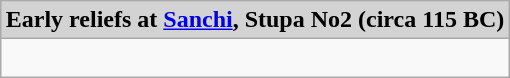<table class="wikitable" style="margin:0 auto;"  align="center"  colspan="2" cellpadding="3" style="font-size: 80%; width: 100%;">
<tr>
<td align=center colspan=2 style="background:#D3D3D3; font-size: 100%;"><strong>Early reliefs at <a href='#'>Sanchi</a>, Stupa No2 (circa 115 BC)</strong></td>
</tr>
<tr>
<td align=center colspan=2><br></td>
</tr>
</table>
